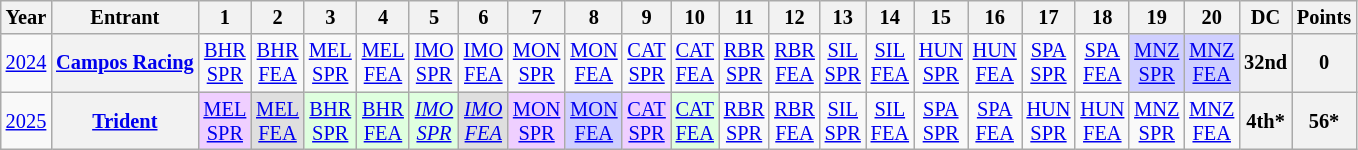<table class="wikitable" style="text-align:center; font-size:85%;">
<tr>
<th>Year</th>
<th>Entrant</th>
<th>1</th>
<th>2</th>
<th>3</th>
<th>4</th>
<th>5</th>
<th>6</th>
<th>7</th>
<th>8</th>
<th>9</th>
<th>10</th>
<th>11</th>
<th>12</th>
<th>13</th>
<th>14</th>
<th>15</th>
<th>16</th>
<th>17</th>
<th>18</th>
<th>19</th>
<th>20</th>
<th>DC</th>
<th>Points</th>
</tr>
<tr>
<td><a href='#'>2024</a></td>
<th nowrap><a href='#'>Campos Racing</a></th>
<td><a href='#'>BHR<br>SPR</a></td>
<td><a href='#'>BHR<br>FEA</a></td>
<td><a href='#'>MEL<br>SPR</a></td>
<td><a href='#'>MEL<br>FEA</a></td>
<td><a href='#'>IMO<br>SPR</a></td>
<td><a href='#'>IMO<br>FEA</a></td>
<td><a href='#'>MON<br>SPR</a></td>
<td><a href='#'>MON<br>FEA</a></td>
<td><a href='#'>CAT<br>SPR</a></td>
<td><a href='#'>CAT<br>FEA</a></td>
<td><a href='#'>RBR<br>SPR</a></td>
<td><a href='#'>RBR<br>FEA</a></td>
<td><a href='#'>SIL<br>SPR</a></td>
<td><a href='#'>SIL<br>FEA</a></td>
<td><a href='#'>HUN<br>SPR</a></td>
<td><a href='#'>HUN<br>FEA</a></td>
<td><a href='#'>SPA<br>SPR</a></td>
<td><a href='#'>SPA<br>FEA</a></td>
<td style="background:#CFCFFF;"><a href='#'>MNZ<br>SPR</a><br></td>
<td style="background:#CFCFFF;"><a href='#'>MNZ<br>FEA</a><br></td>
<th>32nd</th>
<th>0</th>
</tr>
<tr>
<td><a href='#'>2025</a></td>
<th nowrap><a href='#'>Trident</a></th>
<td style="background:#EFCFFF;"><a href='#'>MEL<br>SPR</a><br></td>
<td style="background:#DFDFDF;"><a href='#'>MEL<br>FEA</a><br></td>
<td style="background:#DFFFDF;"><a href='#'>BHR<br>SPR</a><br></td>
<td style="background:#DFFFDF;"><a href='#'>BHR<br>FEA</a><br></td>
<td style="background:#DFFFDF;"><em><a href='#'>IMO<br>SPR</a></em><br></td>
<td style="background:#DFDFDF;"><em><a href='#'>IMO<br>FEA</a></em><br></td>
<td style="background:#EFCFFF;"><a href='#'>MON<br>SPR</a><br></td>
<td style="background:#CFCFFF;"><a href='#'>MON<br>FEA</a><br></td>
<td style="background:#EFCFFF;"><a href='#'>CAT<br>SPR</a><br></td>
<td style="background:#DFFFDF;"><a href='#'>CAT<br>FEA</a><br></td>
<td style="background:#;"><a href='#'>RBR<br>SPR</a><br></td>
<td style="background:#;"><a href='#'>RBR<br>FEA</a><br></td>
<td style="background:#;"><a href='#'>SIL<br>SPR</a><br></td>
<td style="background:#;"><a href='#'>SIL<br>FEA</a><br></td>
<td style="background:#;"><a href='#'>SPA<br>SPR</a><br></td>
<td style="background:#;"><a href='#'>SPA<br>FEA</a><br></td>
<td style="background:#;"><a href='#'>HUN<br>SPR</a><br></td>
<td style="background:#;"><a href='#'>HUN<br>FEA</a><br></td>
<td style="background:#;"><a href='#'>MNZ<br>SPR</a><br></td>
<td style="background:#;"><a href='#'>MNZ<br>FEA</a><br></td>
<th>4th*</th>
<th>56*</th>
</tr>
</table>
